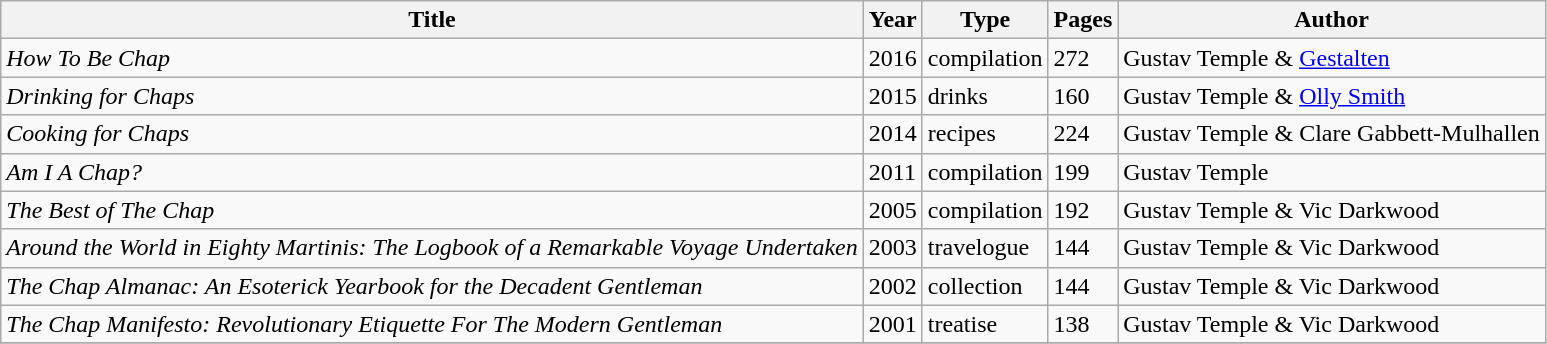<table class="wikitable sortable">
<tr>
<th>Title</th>
<th>Year</th>
<th>Type</th>
<th>Pages</th>
<th>Author</th>
</tr>
<tr>
<td><em>How To Be Chap</em></td>
<td>2016</td>
<td>compilation</td>
<td>272</td>
<td>Gustav Temple & <a href='#'>Gestalten</a></td>
</tr>
<tr>
<td><em>Drinking for Chaps</em></td>
<td>2015</td>
<td>drinks</td>
<td>160</td>
<td>Gustav Temple &  <a href='#'>Olly Smith</a></td>
</tr>
<tr>
<td><em>Cooking for Chaps</em></td>
<td>2014</td>
<td>recipes</td>
<td>224</td>
<td>Gustav Temple &  Clare Gabbett-Mulhallen</td>
</tr>
<tr>
<td><em>Am I A Chap?</em></td>
<td>2011</td>
<td>compilation</td>
<td>199</td>
<td>Gustav Temple</td>
</tr>
<tr>
<td><em>The Best of The Chap</em></td>
<td>2005</td>
<td>compilation</td>
<td>192</td>
<td>Gustav Temple & Vic Darkwood</td>
</tr>
<tr>
<td><em>Around the World in Eighty Martinis: The Logbook of a Remarkable Voyage Undertaken</em></td>
<td>2003</td>
<td>travelogue</td>
<td>144</td>
<td>Gustav Temple & Vic Darkwood</td>
</tr>
<tr>
<td><em>The Chap Almanac: An Esoterick Yearbook for the Decadent Gentleman</em></td>
<td>2002</td>
<td>collection</td>
<td>144</td>
<td>Gustav Temple & Vic Darkwood</td>
</tr>
<tr>
<td><em>The Chap Manifesto: Revolutionary Etiquette For The Modern Gentleman</em></td>
<td>2001</td>
<td>treatise</td>
<td>138</td>
<td>Gustav Temple & Vic Darkwood</td>
</tr>
<tr>
</tr>
</table>
